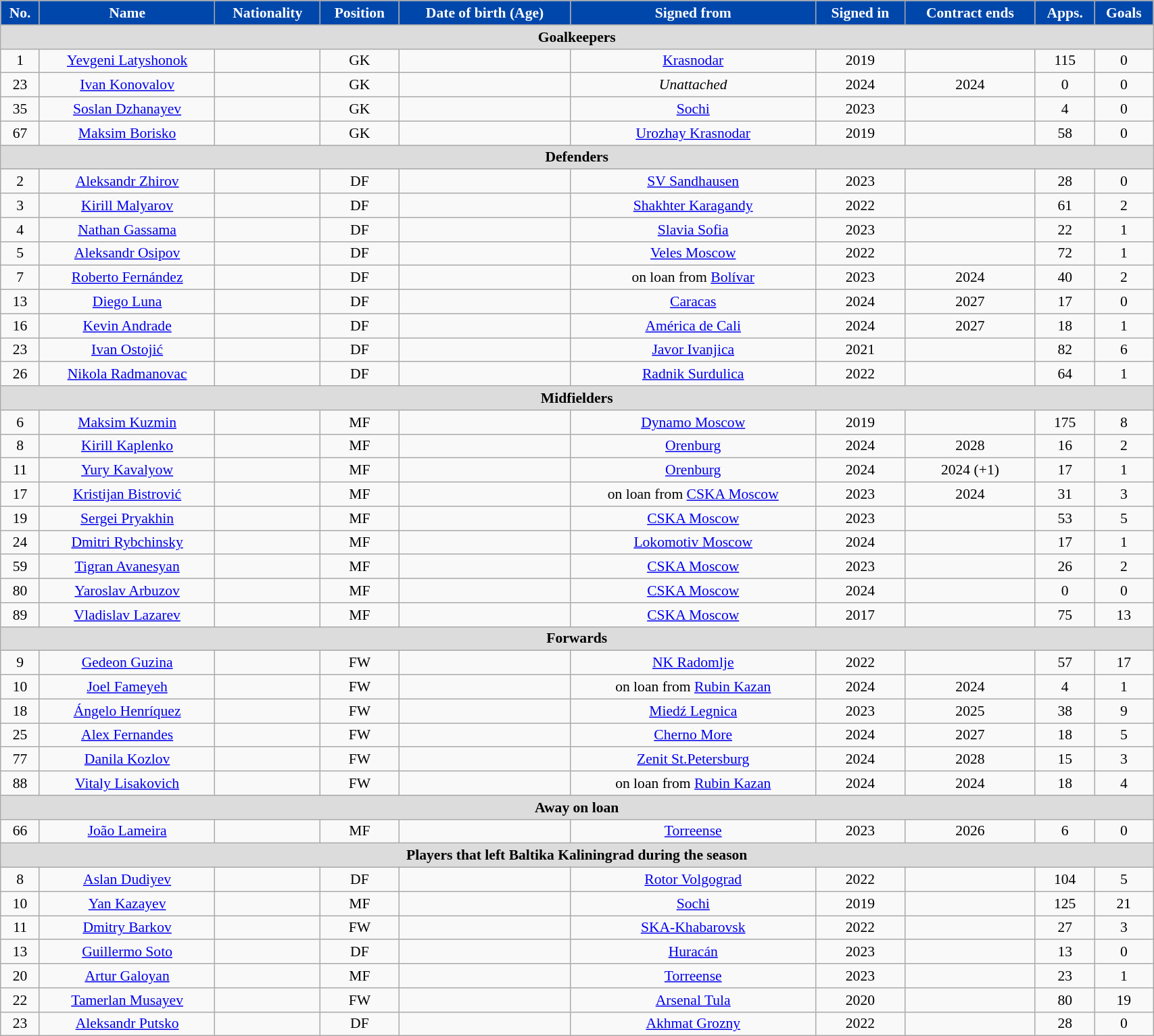<table class="wikitable"  style="text-align:center; font-size:90%; width:90%;">
<tr>
<th style="background:#0047AB; color:white; text-align:center;">No.</th>
<th style="background:#0047AB; color:white; text-align:center;">Name</th>
<th style="background:#0047AB; color:white; text-align:center;">Nationality</th>
<th style="background:#0047AB; color:white; text-align:center;">Position</th>
<th style="background:#0047AB; color:white; text-align:center;">Date of birth (Age)</th>
<th style="background:#0047AB; color:white; text-align:center;">Signed from</th>
<th style="background:#0047AB; color:white; text-align:center;">Signed in</th>
<th style="background:#0047AB; color:white; text-align:center;">Contract ends</th>
<th style="background:#0047AB; color:white; text-align:center;">Apps.</th>
<th style="background:#0047AB; color:white; text-align:center;">Goals</th>
</tr>
<tr>
<th colspan="11"  style="background:#dcdcdc; text-align:center;">Goalkeepers</th>
</tr>
<tr>
<td>1</td>
<td><a href='#'>Yevgeni Latyshonok</a></td>
<td></td>
<td>GK</td>
<td></td>
<td><a href='#'>Krasnodar</a></td>
<td>2019</td>
<td></td>
<td>115</td>
<td>0</td>
</tr>
<tr>
<td>23</td>
<td><a href='#'>Ivan Konovalov</a></td>
<td></td>
<td>GK</td>
<td></td>
<td><em>Unattached</em></td>
<td>2024</td>
<td>2024</td>
<td>0</td>
<td>0</td>
</tr>
<tr>
<td>35</td>
<td><a href='#'>Soslan Dzhanayev</a></td>
<td></td>
<td>GK</td>
<td></td>
<td><a href='#'>Sochi</a></td>
<td>2023</td>
<td></td>
<td>4</td>
<td>0</td>
</tr>
<tr>
<td>67</td>
<td><a href='#'>Maksim Borisko</a></td>
<td></td>
<td>GK</td>
<td></td>
<td><a href='#'>Urozhay Krasnodar</a></td>
<td>2019</td>
<td></td>
<td>58</td>
<td>0</td>
</tr>
<tr>
<th colspan="11"  style="background:#dcdcdc; text-align:center;">Defenders</th>
</tr>
<tr>
<td>2</td>
<td><a href='#'>Aleksandr Zhirov</a></td>
<td></td>
<td>DF</td>
<td></td>
<td><a href='#'>SV Sandhausen</a></td>
<td>2023</td>
<td></td>
<td>28</td>
<td>0</td>
</tr>
<tr>
<td>3</td>
<td><a href='#'>Kirill Malyarov</a></td>
<td></td>
<td>DF</td>
<td></td>
<td><a href='#'>Shakhter Karagandy</a></td>
<td>2022</td>
<td></td>
<td>61</td>
<td>2</td>
</tr>
<tr>
<td>4</td>
<td><a href='#'>Nathan Gassama</a></td>
<td></td>
<td>DF</td>
<td></td>
<td><a href='#'>Slavia Sofia</a></td>
<td>2023</td>
<td></td>
<td>22</td>
<td>1</td>
</tr>
<tr>
<td>5</td>
<td><a href='#'>Aleksandr Osipov</a></td>
<td></td>
<td>DF</td>
<td></td>
<td><a href='#'>Veles Moscow</a></td>
<td>2022</td>
<td></td>
<td>72</td>
<td>1</td>
</tr>
<tr>
<td>7</td>
<td><a href='#'>Roberto Fernández</a></td>
<td></td>
<td>DF</td>
<td></td>
<td>on loan from <a href='#'>Bolívar</a></td>
<td>2023</td>
<td>2024</td>
<td>40</td>
<td>2</td>
</tr>
<tr>
<td>13</td>
<td><a href='#'>Diego Luna</a></td>
<td></td>
<td>DF</td>
<td></td>
<td><a href='#'>Caracas</a></td>
<td>2024</td>
<td>2027</td>
<td>17</td>
<td>0</td>
</tr>
<tr>
<td>16</td>
<td><a href='#'>Kevin Andrade</a></td>
<td></td>
<td>DF</td>
<td></td>
<td><a href='#'>América de Cali</a></td>
<td>2024</td>
<td>2027</td>
<td>18</td>
<td>1</td>
</tr>
<tr>
<td>23</td>
<td><a href='#'>Ivan Ostojić</a></td>
<td></td>
<td>DF</td>
<td></td>
<td><a href='#'>Javor Ivanjica</a></td>
<td>2021</td>
<td></td>
<td>82</td>
<td>6</td>
</tr>
<tr>
<td>26</td>
<td><a href='#'>Nikola Radmanovac</a></td>
<td></td>
<td>DF</td>
<td></td>
<td><a href='#'>Radnik Surdulica</a></td>
<td>2022</td>
<td></td>
<td>64</td>
<td>1</td>
</tr>
<tr>
<th colspan="11"  style="background:#dcdcdc; text-align:center;">Midfielders</th>
</tr>
<tr>
<td>6</td>
<td><a href='#'>Maksim Kuzmin</a></td>
<td></td>
<td>MF</td>
<td></td>
<td><a href='#'>Dynamo Moscow</a></td>
<td>2019</td>
<td></td>
<td>175</td>
<td>8</td>
</tr>
<tr>
<td>8</td>
<td><a href='#'>Kirill Kaplenko</a></td>
<td></td>
<td>MF</td>
<td></td>
<td><a href='#'>Orenburg</a></td>
<td>2024</td>
<td>2028</td>
<td>16</td>
<td>2</td>
</tr>
<tr>
<td>11</td>
<td><a href='#'>Yury Kavalyow</a></td>
<td></td>
<td>MF</td>
<td></td>
<td><a href='#'>Orenburg</a></td>
<td>2024</td>
<td>2024 (+1)</td>
<td>17</td>
<td>1</td>
</tr>
<tr>
<td>17</td>
<td><a href='#'>Kristijan Bistrović</a></td>
<td></td>
<td>MF</td>
<td></td>
<td>on loan from <a href='#'>CSKA Moscow</a></td>
<td>2023</td>
<td>2024</td>
<td>31</td>
<td>3</td>
</tr>
<tr>
<td>19</td>
<td><a href='#'>Sergei Pryakhin</a></td>
<td></td>
<td>MF</td>
<td></td>
<td><a href='#'>CSKA Moscow</a></td>
<td>2023</td>
<td></td>
<td>53</td>
<td>5</td>
</tr>
<tr>
<td>24</td>
<td><a href='#'>Dmitri Rybchinsky</a></td>
<td></td>
<td>MF</td>
<td></td>
<td><a href='#'>Lokomotiv Moscow</a></td>
<td>2024</td>
<td></td>
<td>17</td>
<td>1</td>
</tr>
<tr>
<td>59</td>
<td><a href='#'>Tigran Avanesyan</a></td>
<td></td>
<td>MF</td>
<td></td>
<td><a href='#'>CSKA Moscow</a></td>
<td>2023</td>
<td></td>
<td>26</td>
<td>2</td>
</tr>
<tr>
<td>80</td>
<td><a href='#'>Yaroslav Arbuzov</a></td>
<td></td>
<td>MF</td>
<td></td>
<td><a href='#'>CSKA Moscow</a></td>
<td>2024</td>
<td></td>
<td>0</td>
<td>0</td>
</tr>
<tr>
<td>89</td>
<td><a href='#'>Vladislav Lazarev</a></td>
<td></td>
<td>MF</td>
<td></td>
<td><a href='#'>CSKA Moscow</a></td>
<td>2017</td>
<td></td>
<td>75</td>
<td>13</td>
</tr>
<tr>
<th colspan="11"  style="background:#dcdcdc; text-align:center;">Forwards</th>
</tr>
<tr>
<td>9</td>
<td><a href='#'>Gedeon Guzina</a></td>
<td></td>
<td>FW</td>
<td></td>
<td><a href='#'>NK Radomlje</a></td>
<td>2022</td>
<td></td>
<td>57</td>
<td>17</td>
</tr>
<tr>
<td>10</td>
<td><a href='#'>Joel Fameyeh</a></td>
<td></td>
<td>FW</td>
<td></td>
<td>on loan from <a href='#'>Rubin Kazan</a></td>
<td>2024</td>
<td>2024</td>
<td>4</td>
<td>1</td>
</tr>
<tr>
<td>18</td>
<td><a href='#'>Ángelo Henríquez</a></td>
<td></td>
<td>FW</td>
<td></td>
<td><a href='#'>Miedź Legnica</a></td>
<td>2023</td>
<td>2025</td>
<td>38</td>
<td>9</td>
</tr>
<tr>
<td>25</td>
<td><a href='#'>Alex Fernandes</a></td>
<td></td>
<td>FW</td>
<td></td>
<td><a href='#'>Cherno More</a></td>
<td>2024</td>
<td>2027</td>
<td>18</td>
<td>5</td>
</tr>
<tr>
<td>77</td>
<td><a href='#'>Danila Kozlov</a></td>
<td></td>
<td>FW</td>
<td></td>
<td><a href='#'>Zenit St.Petersburg</a></td>
<td>2024</td>
<td>2028</td>
<td>15</td>
<td>3</td>
</tr>
<tr>
<td>88</td>
<td><a href='#'>Vitaly Lisakovich</a></td>
<td></td>
<td>FW</td>
<td></td>
<td>on loan from <a href='#'>Rubin Kazan</a></td>
<td>2024</td>
<td>2024</td>
<td>18</td>
<td>4</td>
</tr>
<tr>
<th colspan="11"  style="background:#dcdcdc; text-align:center;">Away on loan</th>
</tr>
<tr>
<td>66</td>
<td><a href='#'>João Lameira</a></td>
<td></td>
<td>MF</td>
<td></td>
<td><a href='#'>Torreense</a></td>
<td>2023</td>
<td>2026</td>
<td>6</td>
<td>0</td>
</tr>
<tr>
<th colspan="11"  style="background:#dcdcdc; text-align:center;">Players that left Baltika Kaliningrad during the season</th>
</tr>
<tr>
<td>8</td>
<td><a href='#'>Aslan Dudiyev</a></td>
<td></td>
<td>DF</td>
<td></td>
<td><a href='#'>Rotor Volgograd</a></td>
<td>2022</td>
<td></td>
<td>104</td>
<td>5</td>
</tr>
<tr>
<td>10</td>
<td><a href='#'>Yan Kazayev</a></td>
<td></td>
<td>MF</td>
<td></td>
<td><a href='#'>Sochi</a></td>
<td>2019</td>
<td></td>
<td>125</td>
<td>21</td>
</tr>
<tr>
<td>11</td>
<td><a href='#'>Dmitry Barkov</a></td>
<td></td>
<td>FW</td>
<td></td>
<td><a href='#'>SKA-Khabarovsk</a></td>
<td>2022</td>
<td></td>
<td>27</td>
<td>3</td>
</tr>
<tr>
<td>13</td>
<td><a href='#'>Guillermo Soto</a></td>
<td></td>
<td>DF</td>
<td></td>
<td><a href='#'>Huracán</a></td>
<td>2023</td>
<td></td>
<td>13</td>
<td>0</td>
</tr>
<tr>
<td>20</td>
<td><a href='#'>Artur Galoyan</a></td>
<td></td>
<td>MF</td>
<td></td>
<td><a href='#'>Torreense</a></td>
<td>2023</td>
<td></td>
<td>23</td>
<td>1</td>
</tr>
<tr>
<td>22</td>
<td><a href='#'>Tamerlan Musayev</a></td>
<td></td>
<td>FW</td>
<td></td>
<td><a href='#'>Arsenal Tula</a></td>
<td>2020</td>
<td></td>
<td>80</td>
<td>19</td>
</tr>
<tr>
<td>23</td>
<td><a href='#'>Aleksandr Putsko</a></td>
<td></td>
<td>DF</td>
<td></td>
<td><a href='#'>Akhmat Grozny</a></td>
<td>2022</td>
<td></td>
<td>28</td>
<td>0</td>
</tr>
</table>
